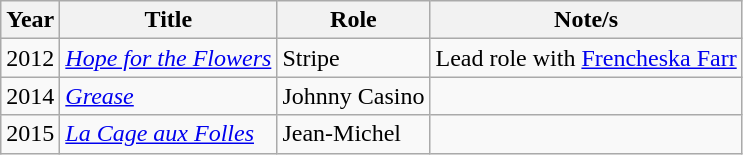<table class="wikitable sortable">
<tr>
<th>Year</th>
<th>Title</th>
<th>Role</th>
<th>Note/s</th>
</tr>
<tr>
<td>2012</td>
<td><em><a href='#'>Hope for the Flowers</a></em></td>
<td>Stripe</td>
<td>Lead role with <a href='#'>Frencheska Farr</a></td>
</tr>
<tr>
<td>2014</td>
<td><em><a href='#'>Grease</a></em></td>
<td>Johnny Casino</td>
<td></td>
</tr>
<tr>
<td>2015</td>
<td><em><a href='#'>La Cage aux Folles</a></em></td>
<td>Jean-Michel</td>
<td></td>
</tr>
</table>
